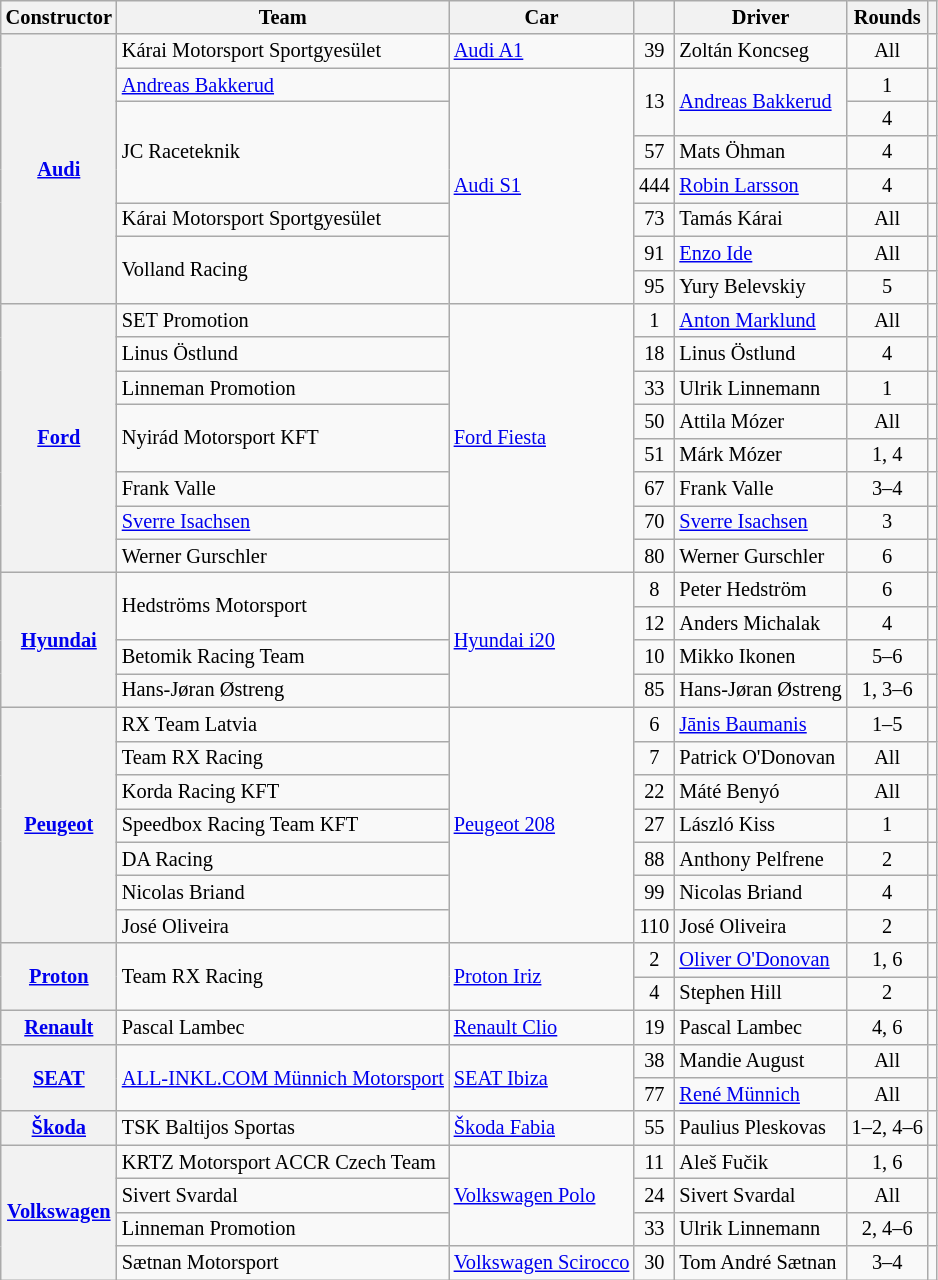<table class="wikitable" style="font-size: 85%">
<tr>
<th>Constructor</th>
<th>Team</th>
<th>Car</th>
<th></th>
<th>Driver</th>
<th>Rounds</th>
<th></th>
</tr>
<tr>
<th rowspan="8"><a href='#'>Audi</a></th>
<td> Kárai Motorsport Sportgyesület</td>
<td><a href='#'>Audi A1</a></td>
<td align="center">39</td>
<td> Zoltán Koncseg</td>
<td align="center">All</td>
<td align="center"></td>
</tr>
<tr>
<td> <a href='#'>Andreas Bakkerud</a></td>
<td rowspan="7"><a href='#'>Audi S1</a></td>
<td rowspan="2" align="center">13</td>
<td rowspan="2"> <a href='#'>Andreas Bakkerud</a></td>
<td align="center">1</td>
<td align="center"></td>
</tr>
<tr>
<td rowspan="3"> JC Raceteknik</td>
<td align="center">4</td>
<td align="center"></td>
</tr>
<tr>
<td align="center">57</td>
<td> Mats Öhman</td>
<td align="center">4</td>
<td align="center"></td>
</tr>
<tr>
<td align="center">444</td>
<td> <a href='#'>Robin Larsson</a></td>
<td align="center">4</td>
<td align="center"></td>
</tr>
<tr>
<td> Kárai Motorsport Sportgyesület</td>
<td align="center">73</td>
<td> Tamás Kárai</td>
<td align="center">All</td>
<td align="center"></td>
</tr>
<tr>
<td rowspan="2"> Volland Racing</td>
<td align="center">91</td>
<td> <a href='#'>Enzo Ide</a></td>
<td align="center">All</td>
<td align="center"></td>
</tr>
<tr>
<td align="center">95</td>
<td> Yury Belevskiy</td>
<td align="center">5</td>
<td align="center"></td>
</tr>
<tr>
<th rowspan="8"><a href='#'>Ford</a></th>
<td> SET Promotion</td>
<td rowspan="8"><a href='#'>Ford Fiesta</a></td>
<td align="center">1</td>
<td> <a href='#'>Anton Marklund</a></td>
<td align="center">All</td>
<td align="center"></td>
</tr>
<tr>
<td> Linus Östlund</td>
<td align="center">18</td>
<td> Linus Östlund</td>
<td align="center">4</td>
<td align="center"></td>
</tr>
<tr>
<td> Linneman Promotion</td>
<td align="center">33</td>
<td> Ulrik Linnemann</td>
<td align="center">1</td>
<td align="center"></td>
</tr>
<tr>
<td rowspan="2"> Nyirád Motorsport KFT</td>
<td align="center">50</td>
<td> Attila Mózer</td>
<td align="center">All</td>
<td align="center"></td>
</tr>
<tr>
<td align="center">51</td>
<td> Márk Mózer</td>
<td align="center">1, 4</td>
<td align="center"></td>
</tr>
<tr>
<td> Frank Valle</td>
<td align="center">67</td>
<td> Frank Valle</td>
<td align="center">3–4</td>
<td align="center"></td>
</tr>
<tr>
<td> <a href='#'>Sverre Isachsen</a></td>
<td align="center">70</td>
<td> <a href='#'>Sverre Isachsen</a></td>
<td align="center">3</td>
<td align="center"></td>
</tr>
<tr>
<td> Werner Gurschler</td>
<td align="center">80</td>
<td> Werner Gurschler</td>
<td align="center">6</td>
<td align="center"></td>
</tr>
<tr>
<th rowspan="4"><a href='#'>Hyundai</a></th>
<td rowspan="2"> Hedströms Motorsport</td>
<td rowspan="4"><a href='#'>Hyundai i20</a></td>
<td align="center">8</td>
<td> Peter Hedström</td>
<td align="center">6</td>
<td align="center"></td>
</tr>
<tr>
<td align="center">12</td>
<td> Anders Michalak</td>
<td align="center">4</td>
<td align="center"></td>
</tr>
<tr>
<td> Betomik Racing Team</td>
<td align="center">10</td>
<td> Mikko Ikonen</td>
<td align="center">5–6</td>
<td align="center"></td>
</tr>
<tr>
<td> Hans-Jøran Østreng</td>
<td align="center">85</td>
<td> Hans-Jøran Østreng</td>
<td align="center">1, 3–6</td>
<td align="center"></td>
</tr>
<tr>
<th rowspan="7"><a href='#'>Peugeot</a></th>
<td> RX Team Latvia</td>
<td rowspan="7"><a href='#'>Peugeot 208</a></td>
<td align="center">6</td>
<td> <a href='#'>Jānis Baumanis</a></td>
<td align="center">1–5</td>
<td align="center"></td>
</tr>
<tr>
<td> Team RX Racing</td>
<td align="center">7</td>
<td> Patrick O'Donovan</td>
<td align="center">All</td>
<td align="center"></td>
</tr>
<tr>
<td> Korda Racing KFT</td>
<td align="center">22</td>
<td> Máté Benyó</td>
<td align="center">All</td>
<td align="center"></td>
</tr>
<tr>
<td> Speedbox Racing Team KFT</td>
<td align="center">27</td>
<td> László Kiss</td>
<td align="center">1</td>
<td align="center"></td>
</tr>
<tr>
<td> DA Racing</td>
<td align="center">88</td>
<td> Anthony Pelfrene</td>
<td align="center">2</td>
<td align="center"></td>
</tr>
<tr>
<td> Nicolas Briand</td>
<td align="center">99</td>
<td> Nicolas Briand</td>
<td align="center">4</td>
<td align="center"></td>
</tr>
<tr>
<td> José Oliveira</td>
<td align="center">110</td>
<td> José Oliveira</td>
<td align="center">2</td>
<td align="center"></td>
</tr>
<tr>
<th rowspan="2"><a href='#'>Proton</a></th>
<td rowspan="2"> Team RX Racing</td>
<td rowspan="2"><a href='#'>Proton Iriz</a></td>
<td align="center">2</td>
<td> <a href='#'>Oliver O'Donovan</a></td>
<td align="center">1, 6</td>
<td align="center"></td>
</tr>
<tr>
<td align="center">4</td>
<td> Stephen Hill</td>
<td align="center">2</td>
<td align="center"></td>
</tr>
<tr>
<th><a href='#'>Renault</a></th>
<td> Pascal Lambec</td>
<td><a href='#'>Renault Clio</a></td>
<td align="center">19</td>
<td> Pascal Lambec</td>
<td align="center">4, 6</td>
<td align="center"></td>
</tr>
<tr>
<th rowspan="2"><a href='#'>SEAT</a></th>
<td rowspan="2"> <a href='#'>ALL-INKL.COM Münnich Motorsport</a></td>
<td rowspan="2"><a href='#'>SEAT Ibiza</a></td>
<td align="center">38</td>
<td> Mandie August</td>
<td align="center">All</td>
<td align="center"></td>
</tr>
<tr>
<td align="center">77</td>
<td> <a href='#'>René Münnich</a></td>
<td align="center">All</td>
<td align="center"></td>
</tr>
<tr>
<th><a href='#'>Škoda</a></th>
<td> TSK Baltijos Sportas</td>
<td><a href='#'>Škoda Fabia</a></td>
<td align="center">55</td>
<td> Paulius Pleskovas</td>
<td align="center">1–2, 4–6</td>
<td align="center"></td>
</tr>
<tr>
<th rowspan="4"><a href='#'>Volkswagen</a></th>
<td> KRTZ Motorsport ACCR Czech Team</td>
<td rowspan="3"><a href='#'>Volkswagen Polo</a></td>
<td align="center">11</td>
<td> Aleš Fučik</td>
<td align="center">1, 6</td>
<td align="center"></td>
</tr>
<tr>
<td> Sivert Svardal</td>
<td align="center">24</td>
<td> Sivert Svardal</td>
<td align="center">All</td>
<td align="center"></td>
</tr>
<tr>
<td> Linneman Promotion</td>
<td align="center">33</td>
<td> Ulrik Linnemann</td>
<td align="center">2, 4–6</td>
<td align="center"></td>
</tr>
<tr>
<td> Sætnan Motorsport</td>
<td><a href='#'>Volkswagen Scirocco</a></td>
<td align="center">30</td>
<td> Tom André Sætnan</td>
<td align="center">3–4</td>
<td align="center"></td>
</tr>
</table>
